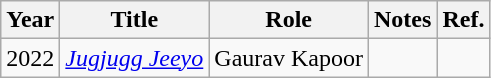<table class="wikitable">
<tr>
<th>Year</th>
<th>Title</th>
<th>Role</th>
<th>Notes</th>
<th>Ref.</th>
</tr>
<tr>
<td>2022</td>
<td><em><a href='#'>Jugjugg Jeeyo</a></em></td>
<td>Gaurav Kapoor</td>
<td></td>
<td></td>
</tr>
</table>
